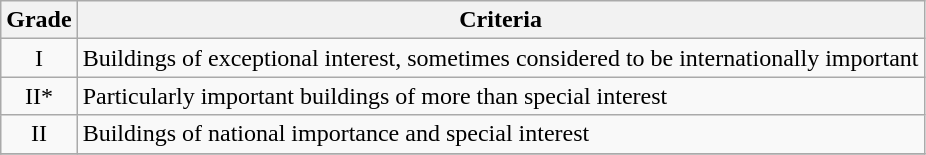<table class="wikitable" border="1">
<tr>
<th>Grade</th>
<th>Criteria</th>
</tr>
<tr>
<td align="center" >I</td>
<td>Buildings of exceptional interest, sometimes considered to be internationally important</td>
</tr>
<tr>
<td align="center" >II*</td>
<td>Particularly important buildings of more than special interest</td>
</tr>
<tr>
<td align="center" >II</td>
<td>Buildings of national importance and special interest</td>
</tr>
<tr>
</tr>
</table>
